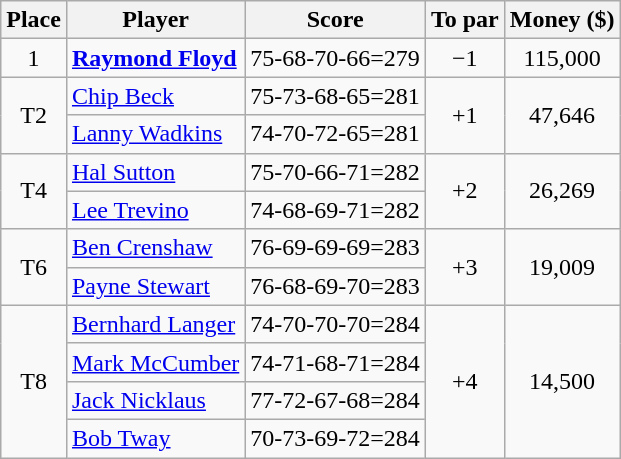<table class=wikitable>
<tr>
<th>Place</th>
<th>Player</th>
<th>Score</th>
<th>To par</th>
<th>Money ($)</th>
</tr>
<tr>
<td align=center>1</td>
<td> <strong><a href='#'>Raymond Floyd</a></strong></td>
<td>75-68-70-66=279</td>
<td align=center>−1</td>
<td align=center>115,000</td>
</tr>
<tr>
<td rowspan=2 align=center>T2</td>
<td> <a href='#'>Chip Beck</a></td>
<td>75-73-68-65=281</td>
<td rowspan=2 align=center>+1</td>
<td rowspan=2 align=center>47,646</td>
</tr>
<tr>
<td> <a href='#'>Lanny Wadkins</a></td>
<td>74-70-72-65=281</td>
</tr>
<tr>
<td rowspan=2 align=center>T4</td>
<td> <a href='#'>Hal Sutton</a></td>
<td>75-70-66-71=282</td>
<td rowspan=2 align=center>+2</td>
<td rowspan=2 align=center>26,269</td>
</tr>
<tr>
<td> <a href='#'>Lee Trevino</a></td>
<td>74-68-69-71=282</td>
</tr>
<tr>
<td rowspan=2 align=center>T6</td>
<td> <a href='#'>Ben Crenshaw</a></td>
<td>76-69-69-69=283</td>
<td rowspan=2 align=center>+3</td>
<td rowspan=2 align=center>19,009</td>
</tr>
<tr>
<td> <a href='#'>Payne Stewart</a></td>
<td>76-68-69-70=283</td>
</tr>
<tr>
<td rowspan=4 align=center>T8</td>
<td> <a href='#'>Bernhard Langer</a></td>
<td>74-70-70-70=284</td>
<td rowspan=4 align=center>+4</td>
<td rowspan=4 align=center>14,500</td>
</tr>
<tr>
<td> <a href='#'>Mark McCumber</a></td>
<td>74-71-68-71=284</td>
</tr>
<tr>
<td> <a href='#'>Jack Nicklaus</a></td>
<td>77-72-67-68=284</td>
</tr>
<tr>
<td> <a href='#'>Bob Tway</a></td>
<td>70-73-69-72=284</td>
</tr>
</table>
